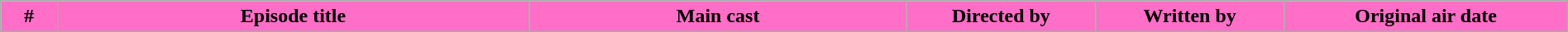<table class="wikitable plainrowheaders" style="margin: auto; width: 100%">
<tr>
<th style="background:#FF6EC7;" width="3%;">#</th>
<th style="background:#FF6EC7;" width="25%;">Episode title</th>
<th style="background:#FF6EC7;" width="20%;">Main cast</th>
<th style="background:#FF6EC7;" width="10%;">Directed by</th>
<th style="background:#FF6EC7;" width="10%;">Written by</th>
<th style="background:#FF6EC7;" width="15%;">Original air date</th>
</tr>
<tr>
</tr>
</table>
